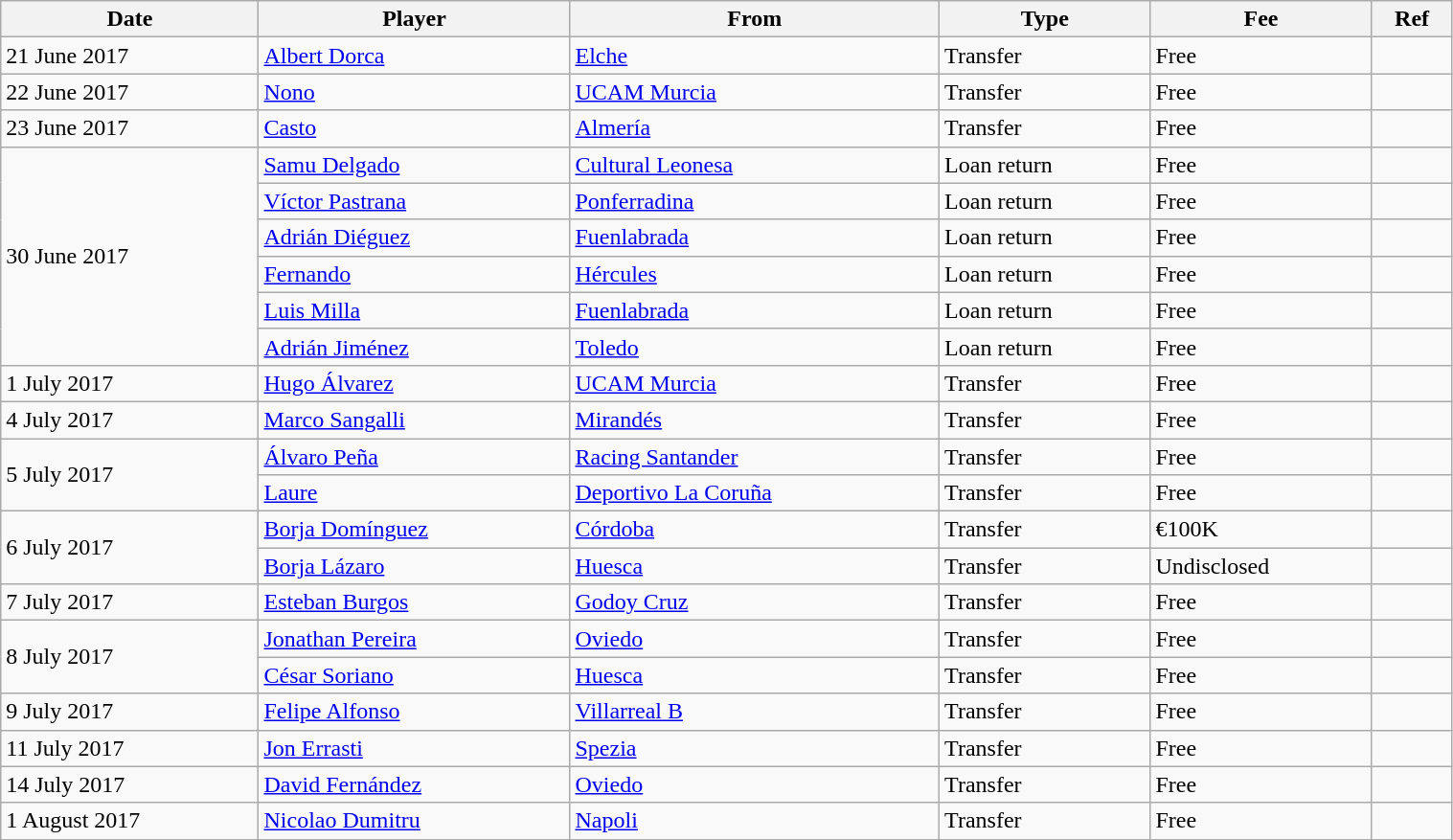<table class="wikitable" style="width:80%;">
<tr>
<th>Date</th>
<th>Player</th>
<th>From</th>
<th>Type</th>
<th>Fee</th>
<th>Ref</th>
</tr>
<tr>
<td>21 June 2017</td>
<td> <a href='#'>Albert Dorca</a></td>
<td> <a href='#'>Elche</a></td>
<td>Transfer</td>
<td>Free</td>
<td></td>
</tr>
<tr>
<td>22 June 2017</td>
<td> <a href='#'>Nono</a></td>
<td> <a href='#'>UCAM Murcia</a></td>
<td>Transfer</td>
<td>Free</td>
<td></td>
</tr>
<tr>
<td>23 June 2017</td>
<td> <a href='#'>Casto</a></td>
<td> <a href='#'>Almería</a></td>
<td>Transfer</td>
<td>Free</td>
<td></td>
</tr>
<tr>
<td rowspan="6">30 June 2017</td>
<td> <a href='#'>Samu Delgado</a></td>
<td> <a href='#'>Cultural Leonesa</a></td>
<td>Loan return</td>
<td>Free</td>
<td></td>
</tr>
<tr>
<td> <a href='#'>Víctor Pastrana</a></td>
<td> <a href='#'>Ponferradina</a></td>
<td>Loan return</td>
<td>Free</td>
<td></td>
</tr>
<tr>
<td> <a href='#'>Adrián Diéguez</a></td>
<td> <a href='#'>Fuenlabrada</a></td>
<td>Loan return</td>
<td>Free</td>
<td></td>
</tr>
<tr>
<td> <a href='#'>Fernando</a></td>
<td> <a href='#'>Hércules</a></td>
<td>Loan return</td>
<td>Free</td>
<td></td>
</tr>
<tr>
<td> <a href='#'>Luis Milla</a></td>
<td> <a href='#'>Fuenlabrada</a></td>
<td>Loan return</td>
<td>Free</td>
<td></td>
</tr>
<tr>
<td> <a href='#'>Adrián Jiménez</a></td>
<td> <a href='#'>Toledo</a></td>
<td>Loan return</td>
<td>Free</td>
<td></td>
</tr>
<tr>
<td>1 July 2017</td>
<td> <a href='#'>Hugo Álvarez</a></td>
<td> <a href='#'>UCAM Murcia</a></td>
<td>Transfer</td>
<td>Free</td>
<td></td>
</tr>
<tr>
<td>4 July 2017</td>
<td> <a href='#'>Marco Sangalli</a></td>
<td> <a href='#'>Mirandés</a></td>
<td>Transfer</td>
<td>Free</td>
<td></td>
</tr>
<tr>
<td rowspan="2">5 July 2017</td>
<td> <a href='#'>Álvaro Peña</a></td>
<td> <a href='#'>Racing Santander</a></td>
<td>Transfer</td>
<td>Free</td>
<td></td>
</tr>
<tr>
<td> <a href='#'>Laure</a></td>
<td> <a href='#'>Deportivo La Coruña</a></td>
<td>Transfer</td>
<td>Free</td>
<td></td>
</tr>
<tr>
<td rowspan="2">6 July 2017</td>
<td> <a href='#'>Borja Domínguez</a></td>
<td> <a href='#'>Córdoba</a></td>
<td>Transfer</td>
<td>€100K</td>
<td></td>
</tr>
<tr>
<td> <a href='#'>Borja Lázaro</a></td>
<td> <a href='#'>Huesca</a></td>
<td>Transfer</td>
<td>Undisclosed</td>
<td></td>
</tr>
<tr>
<td>7 July 2017</td>
<td> <a href='#'>Esteban Burgos</a></td>
<td> <a href='#'>Godoy Cruz</a></td>
<td>Transfer</td>
<td>Free</td>
<td></td>
</tr>
<tr>
<td rowspan="2">8 July 2017</td>
<td> <a href='#'>Jonathan Pereira</a></td>
<td> <a href='#'>Oviedo</a></td>
<td>Transfer</td>
<td>Free</td>
<td></td>
</tr>
<tr>
<td> <a href='#'>César Soriano</a></td>
<td> <a href='#'>Huesca</a></td>
<td>Transfer</td>
<td>Free</td>
<td></td>
</tr>
<tr>
<td>9 July 2017</td>
<td> <a href='#'>Felipe Alfonso</a></td>
<td> <a href='#'>Villarreal B</a></td>
<td>Transfer</td>
<td>Free</td>
<td></td>
</tr>
<tr>
<td>11 July 2017</td>
<td> <a href='#'>Jon Errasti</a></td>
<td> <a href='#'>Spezia</a></td>
<td>Transfer</td>
<td>Free</td>
<td></td>
</tr>
<tr>
<td>14 July 2017</td>
<td> <a href='#'>David Fernández</a></td>
<td> <a href='#'>Oviedo</a></td>
<td>Transfer</td>
<td>Free</td>
<td></td>
</tr>
<tr>
<td>1 August 2017</td>
<td> <a href='#'>Nicolao Dumitru</a></td>
<td> <a href='#'>Napoli</a></td>
<td>Transfer</td>
<td>Free</td>
<td></td>
</tr>
</table>
